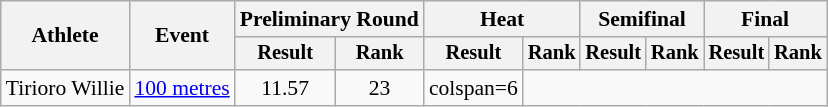<table class=wikitable style=font-size:90%>
<tr>
<th rowspan=2>Athlete</th>
<th rowspan=2>Event</th>
<th colspan=2>Preliminary Round</th>
<th colspan=2>Heat</th>
<th colspan=2>Semifinal</th>
<th colspan=2>Final</th>
</tr>
<tr style=font-size:95%>
<th>Result</th>
<th>Rank</th>
<th>Result</th>
<th>Rank</th>
<th>Result</th>
<th>Rank</th>
<th>Result</th>
<th>Rank</th>
</tr>
<tr align=center>
<td align=left>Tirioro Willie</td>
<td align=left><a href='#'>100 metres</a></td>
<td>11.57</td>
<td>23</td>
<td>colspan=6 </td>
</tr>
</table>
